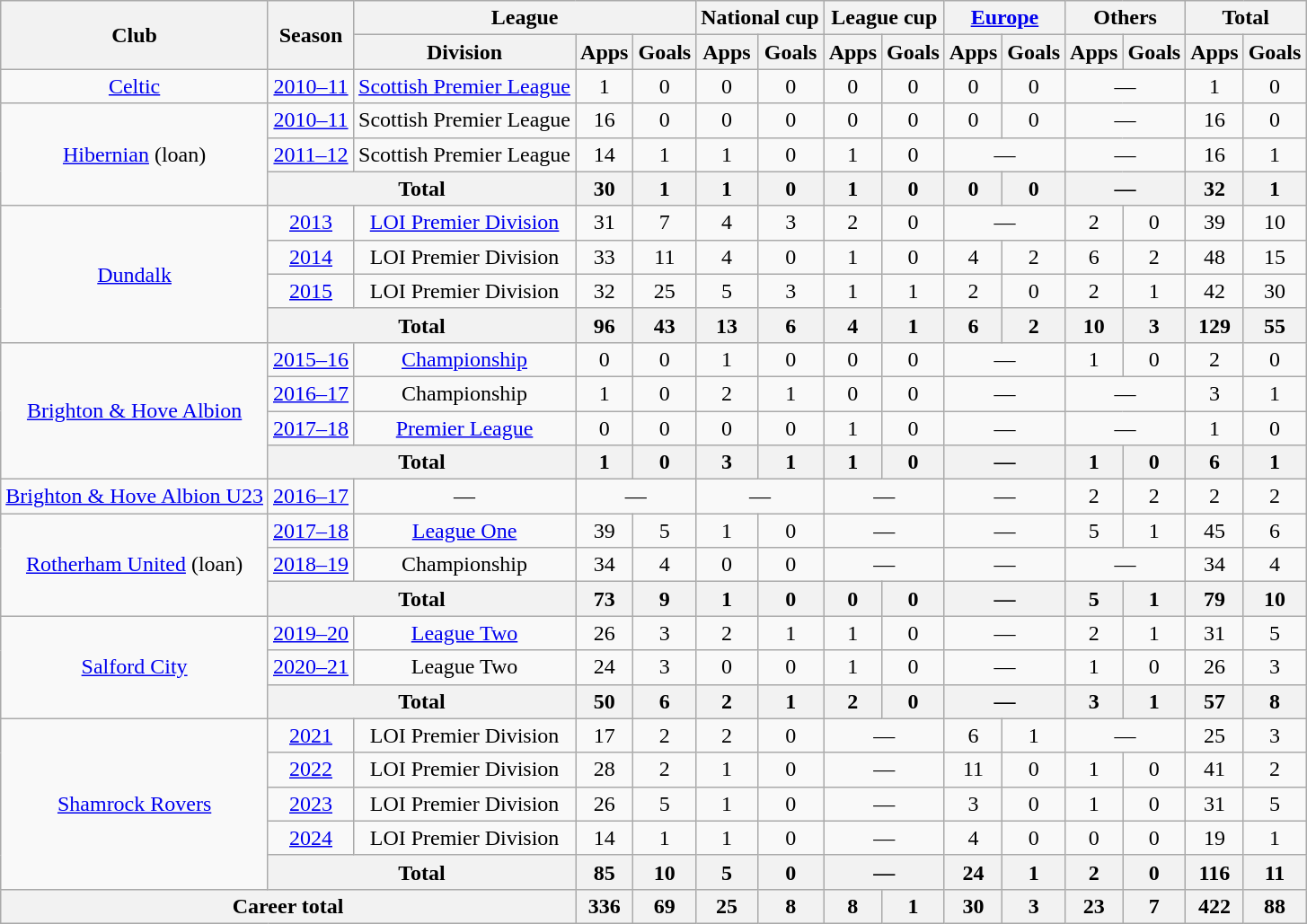<table class="wikitable" style="text-align:center">
<tr>
<th rowspan="2">Club</th>
<th rowspan="2">Season</th>
<th colspan="3">League</th>
<th colspan="2">National cup</th>
<th colspan="2">League cup</th>
<th colspan="2"><a href='#'>Europe</a></th>
<th colspan="2">Others</th>
<th colspan="2">Total</th>
</tr>
<tr>
<th>Division</th>
<th>Apps</th>
<th>Goals</th>
<th>Apps</th>
<th>Goals</th>
<th>Apps</th>
<th>Goals</th>
<th>Apps</th>
<th>Goals</th>
<th>Apps</th>
<th>Goals</th>
<th>Apps</th>
<th>Goals</th>
</tr>
<tr>
<td><a href='#'>Celtic</a></td>
<td><a href='#'>2010–11</a></td>
<td><a href='#'>Scottish Premier League</a></td>
<td>1</td>
<td>0</td>
<td>0</td>
<td>0</td>
<td>0</td>
<td>0</td>
<td>0</td>
<td>0</td>
<td colspan="2">—</td>
<td>1</td>
<td>0</td>
</tr>
<tr>
<td rowspan="3"><a href='#'>Hibernian</a> (loan)</td>
<td><a href='#'>2010–11</a></td>
<td>Scottish Premier League</td>
<td>16</td>
<td>0</td>
<td>0</td>
<td>0</td>
<td>0</td>
<td>0</td>
<td>0</td>
<td>0</td>
<td colspan="2">—</td>
<td>16</td>
<td>0</td>
</tr>
<tr>
<td><a href='#'>2011–12</a></td>
<td>Scottish Premier League</td>
<td>14</td>
<td>1</td>
<td>1</td>
<td>0</td>
<td>1</td>
<td>0</td>
<td colspan="2">—</td>
<td colspan="2">—</td>
<td>16</td>
<td>1</td>
</tr>
<tr>
<th colspan="2">Total</th>
<th>30</th>
<th>1</th>
<th>1</th>
<th>0</th>
<th>1</th>
<th>0</th>
<th>0</th>
<th>0</th>
<th colspan="2">—</th>
<th>32</th>
<th>1</th>
</tr>
<tr>
<td rowspan="4"><a href='#'>Dundalk</a></td>
<td><a href='#'>2013</a></td>
<td><a href='#'>LOI Premier Division</a></td>
<td>31</td>
<td>7</td>
<td>4</td>
<td>3</td>
<td>2</td>
<td>0</td>
<td colspan="2">—</td>
<td>2</td>
<td>0</td>
<td>39</td>
<td>10</td>
</tr>
<tr>
<td><a href='#'>2014</a></td>
<td>LOI Premier Division</td>
<td>33</td>
<td>11</td>
<td>4</td>
<td>0</td>
<td>1</td>
<td>0</td>
<td>4</td>
<td>2</td>
<td>6</td>
<td>2</td>
<td>48</td>
<td>15</td>
</tr>
<tr>
<td><a href='#'>2015</a></td>
<td>LOI Premier Division</td>
<td>32</td>
<td>25</td>
<td>5</td>
<td>3</td>
<td>1</td>
<td>1</td>
<td>2</td>
<td>0</td>
<td>2</td>
<td>1</td>
<td>42</td>
<td>30</td>
</tr>
<tr>
<th colspan="2">Total</th>
<th>96</th>
<th>43</th>
<th>13</th>
<th>6</th>
<th>4</th>
<th>1</th>
<th>6</th>
<th>2</th>
<th>10</th>
<th>3</th>
<th>129</th>
<th>55</th>
</tr>
<tr>
<td rowspan="4"><a href='#'>Brighton & Hove Albion</a></td>
<td><a href='#'>2015–16</a></td>
<td><a href='#'>Championship</a></td>
<td>0</td>
<td>0</td>
<td>1</td>
<td>0</td>
<td>0</td>
<td>0</td>
<td colspan="2">—</td>
<td>1</td>
<td>0</td>
<td>2</td>
<td>0</td>
</tr>
<tr>
<td><a href='#'>2016–17</a></td>
<td>Championship</td>
<td>1</td>
<td>0</td>
<td>2</td>
<td>1</td>
<td>0</td>
<td>0</td>
<td colspan="2">—</td>
<td colspan="2">—</td>
<td>3</td>
<td>1</td>
</tr>
<tr>
<td><a href='#'>2017–18</a></td>
<td><a href='#'>Premier League</a></td>
<td>0</td>
<td>0</td>
<td>0</td>
<td>0</td>
<td>1</td>
<td>0</td>
<td colspan="2">—</td>
<td colspan="2">—</td>
<td>1</td>
<td>0</td>
</tr>
<tr>
<th colspan="2">Total</th>
<th>1</th>
<th>0</th>
<th>3</th>
<th>1</th>
<th>1</th>
<th>0</th>
<th colspan="2">—</th>
<th>1</th>
<th>0</th>
<th>6</th>
<th>1</th>
</tr>
<tr>
<td><a href='#'>Brighton & Hove Albion U23</a></td>
<td><a href='#'>2016–17</a></td>
<td colspan=1>—</td>
<td colspan="2">—</td>
<td colspan="2">—</td>
<td colspan="2">—</td>
<td colspan="2">—</td>
<td>2</td>
<td>2</td>
<td>2</td>
<td>2</td>
</tr>
<tr>
<td rowspan="3"><a href='#'>Rotherham United</a> (loan)</td>
<td><a href='#'>2017–18</a></td>
<td><a href='#'>League One</a></td>
<td>39</td>
<td>5</td>
<td>1</td>
<td>0</td>
<td colspan="2">—</td>
<td colspan="2">—</td>
<td>5</td>
<td>1</td>
<td>45</td>
<td>6</td>
</tr>
<tr>
<td><a href='#'>2018–19</a></td>
<td>Championship</td>
<td>34</td>
<td>4</td>
<td>0</td>
<td>0</td>
<td colspan="2">—</td>
<td colspan="2">—</td>
<td colspan="2">—</td>
<td>34</td>
<td>4</td>
</tr>
<tr>
<th colspan="2">Total</th>
<th>73</th>
<th>9</th>
<th>1</th>
<th>0</th>
<th>0</th>
<th>0</th>
<th colspan="2">—</th>
<th>5</th>
<th>1</th>
<th>79</th>
<th>10</th>
</tr>
<tr>
<td rowspan="3"><a href='#'>Salford City</a></td>
<td><a href='#'>2019–20</a></td>
<td><a href='#'>League Two</a></td>
<td>26</td>
<td>3</td>
<td>2</td>
<td>1</td>
<td>1</td>
<td>0</td>
<td colspan="2">—</td>
<td>2</td>
<td>1</td>
<td>31</td>
<td>5</td>
</tr>
<tr>
<td><a href='#'>2020–21</a></td>
<td>League Two</td>
<td>24</td>
<td>3</td>
<td>0</td>
<td>0</td>
<td>1</td>
<td>0</td>
<td colspan="2">—</td>
<td>1</td>
<td>0</td>
<td>26</td>
<td>3</td>
</tr>
<tr>
<th colspan="2">Total</th>
<th>50</th>
<th>6</th>
<th>2</th>
<th>1</th>
<th>2</th>
<th>0</th>
<th colspan="2">—</th>
<th>3</th>
<th>1</th>
<th>57</th>
<th>8</th>
</tr>
<tr>
<td rowspan="5"><a href='#'>Shamrock Rovers</a></td>
<td><a href='#'>2021</a></td>
<td>LOI Premier Division</td>
<td>17</td>
<td>2</td>
<td>2</td>
<td>0</td>
<td colspan="2">—</td>
<td>6</td>
<td>1</td>
<td colspan="2">—</td>
<td>25</td>
<td>3</td>
</tr>
<tr>
<td><a href='#'>2022</a></td>
<td>LOI Premier Division</td>
<td>28</td>
<td>2</td>
<td>1</td>
<td>0</td>
<td colspan="2">—</td>
<td>11</td>
<td>0</td>
<td>1</td>
<td>0</td>
<td>41</td>
<td>2</td>
</tr>
<tr>
<td><a href='#'>2023</a></td>
<td>LOI Premier Division</td>
<td>26</td>
<td>5</td>
<td>1</td>
<td>0</td>
<td colspan="2">—</td>
<td>3</td>
<td>0</td>
<td>1</td>
<td>0</td>
<td>31</td>
<td>5</td>
</tr>
<tr>
<td><a href='#'>2024</a></td>
<td>LOI Premier Division</td>
<td>14</td>
<td>1</td>
<td>1</td>
<td>0</td>
<td colspan="2">—</td>
<td>4</td>
<td>0</td>
<td>0</td>
<td>0</td>
<td>19</td>
<td>1</td>
</tr>
<tr>
<th colspan="2">Total</th>
<th>85</th>
<th>10</th>
<th>5</th>
<th>0</th>
<th colspan="2">—</th>
<th>24</th>
<th>1</th>
<th>2</th>
<th>0</th>
<th>116</th>
<th>11</th>
</tr>
<tr>
<th colspan="3">Career total</th>
<th>336</th>
<th>69</th>
<th>25</th>
<th>8</th>
<th>8</th>
<th>1</th>
<th>30</th>
<th>3</th>
<th>23</th>
<th>7</th>
<th>422</th>
<th>88</th>
</tr>
</table>
